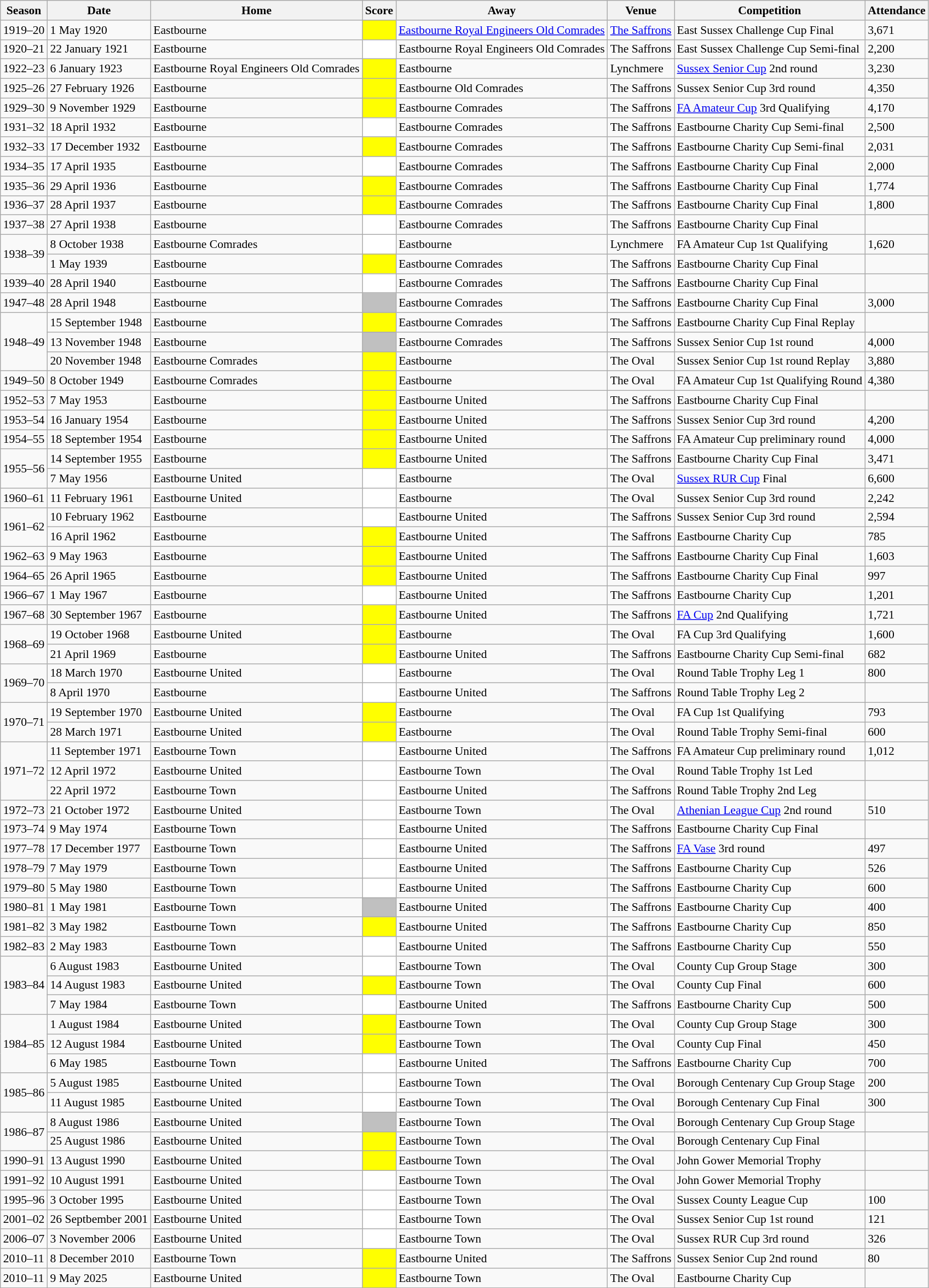<table class="wikitable mw-datatable" style="font-size:90%;">
<tr>
<th><strong>Season</strong></th>
<th><strong>Date</strong></th>
<th><strong>Home</strong></th>
<th><strong>Score</strong></th>
<th><strong>Away</strong></th>
<th><strong>Venue</strong></th>
<th><strong>Competition</strong></th>
<th><strong>Attendance</strong></th>
</tr>
<tr>
<td>1919–20</td>
<td>1 May 1920</td>
<td>Eastbourne</td>
<td style="background:#FFFF00; color:#000080;"></td>
<td><a href='#'>Eastbourne Royal Engineers Old Comrades</a></td>
<td><a href='#'>The Saffrons</a></td>
<td>East Sussex Challenge Cup Final</td>
<td>3,671</td>
</tr>
<tr>
<td>1920–21</td>
<td>22 January 1921</td>
<td>Eastbourne</td>
<td style="background:#FFFFFF; color:#000080;"></td>
<td>Eastbourne Royal Engineers Old Comrades</td>
<td>The Saffrons</td>
<td>East Sussex Challenge Cup Semi-final</td>
<td>2,200</td>
</tr>
<tr>
<td>1922–23</td>
<td>6 January 1923</td>
<td>Eastbourne Royal Engineers Old Comrades</td>
<td style="background:#FFFF00; color:#000080;"></td>
<td>Eastbourne</td>
<td>Lynchmere</td>
<td><a href='#'>Sussex Senior Cup</a> 2nd round</td>
<td>3,230</td>
</tr>
<tr>
<td>1925–26</td>
<td>27 February 1926</td>
<td>Eastbourne</td>
<td style="background:#FFFF00; color:#000080;"></td>
<td>Eastbourne Old Comrades</td>
<td>The Saffrons</td>
<td>Sussex Senior Cup 3rd round</td>
<td>4,350</td>
</tr>
<tr>
<td>1929–30</td>
<td>9 November 1929</td>
<td>Eastbourne</td>
<td style="background:#FFFF00; color:#000080;"></td>
<td>Eastbourne Comrades</td>
<td>The Saffrons</td>
<td><a href='#'>FA Amateur Cup</a> 3rd Qualifying</td>
<td>4,170</td>
</tr>
<tr>
<td>1931–32</td>
<td>18 April 1932</td>
<td>Eastbourne</td>
<td style="background:#FFFFFF; color:#000080;"></td>
<td>Eastbourne Comrades</td>
<td>The Saffrons</td>
<td>Eastbourne Charity Cup Semi-final</td>
<td>2,500</td>
</tr>
<tr>
<td>1932–33</td>
<td>17 December 1932</td>
<td>Eastbourne</td>
<td style="background:#FFFF00; color:#000080;"></td>
<td>Eastbourne Comrades</td>
<td>The Saffrons</td>
<td>Eastbourne Charity Cup Semi-final</td>
<td>2,031</td>
</tr>
<tr>
<td>1934–35</td>
<td>17 April 1935</td>
<td>Eastbourne</td>
<td style="background:#FFFFFF; color:#000080;"></td>
<td>Eastbourne Comrades</td>
<td>The Saffrons</td>
<td>Eastbourne Charity Cup Final</td>
<td>2,000</td>
</tr>
<tr>
<td>1935–36</td>
<td>29 April 1936</td>
<td>Eastbourne</td>
<td style="background:#FFFF00; color:#000080;"></td>
<td>Eastbourne Comrades</td>
<td>The Saffrons</td>
<td>Eastbourne Charity Cup Final</td>
<td>1,774</td>
</tr>
<tr>
<td>1936–37</td>
<td>28 April 1937</td>
<td>Eastbourne</td>
<td style="background:#FFFF00; color:#000080;"></td>
<td>Eastbourne Comrades</td>
<td>The Saffrons</td>
<td>Eastbourne Charity Cup Final</td>
<td>1,800</td>
</tr>
<tr>
<td>1937–38</td>
<td>27 April 1938</td>
<td>Eastbourne</td>
<td style="background:#FFFFFF; color:#000080;"></td>
<td>Eastbourne Comrades</td>
<td>The Saffrons</td>
<td>Eastbourne Charity Cup Final</td>
<td></td>
</tr>
<tr>
<td rowspan="2">1938–39</td>
<td>8 October 1938</td>
<td>Eastbourne Comrades</td>
<td style="background:#FFFFFF; color:#000080;"></td>
<td>Eastbourne</td>
<td>Lynchmere</td>
<td>FA Amateur Cup 1st Qualifying</td>
<td>1,620</td>
</tr>
<tr>
<td>1 May 1939</td>
<td>Eastbourne</td>
<td style="background:#FFFF00; color:#000080;"></td>
<td>Eastbourne Comrades</td>
<td>The Saffrons</td>
<td>Eastbourne Charity Cup Final</td>
<td></td>
</tr>
<tr>
<td>1939–40</td>
<td>28 April 1940</td>
<td>Eastbourne</td>
<td style="background:#FFFFFF; color:#000080;"></td>
<td>Eastbourne Comrades</td>
<td>The Saffrons</td>
<td>Eastbourne Charity Cup Final</td>
<td></td>
</tr>
<tr>
<td>1947–48</td>
<td>28 April 1948</td>
<td>Eastbourne</td>
<td style="background:silver; color:#000080;"></td>
<td>Eastbourne Comrades</td>
<td>The Saffrons</td>
<td>Eastbourne Charity Cup Final</td>
<td>3,000</td>
</tr>
<tr>
<td rowspan="3">1948–49</td>
<td>15 September 1948</td>
<td>Eastbourne</td>
<td style="background:#FFFF00; color:#000080;"></td>
<td>Eastbourne Comrades</td>
<td>The Saffrons</td>
<td>Eastbourne Charity Cup Final Replay</td>
<td></td>
</tr>
<tr>
<td>13 November 1948</td>
<td>Eastbourne</td>
<td style="background:silver; color:#000080;"></td>
<td>Eastbourne Comrades</td>
<td>The Saffrons</td>
<td>Sussex Senior Cup 1st round</td>
<td>4,000</td>
</tr>
<tr>
<td>20 November 1948</td>
<td>Eastbourne Comrades</td>
<td style="background:#FFFF00; color:#000080;"></td>
<td>Eastbourne</td>
<td>The Oval</td>
<td>Sussex Senior Cup 1st round Replay</td>
<td>3,880</td>
</tr>
<tr>
<td>1949–50</td>
<td>8 October 1949</td>
<td>Eastbourne Comrades</td>
<td style="background:#FFFF00; color:#000080;"></td>
<td>Eastbourne</td>
<td>The Oval</td>
<td>FA Amateur Cup 1st Qualifying Round</td>
<td>4,380</td>
</tr>
<tr>
<td>1952–53</td>
<td>7 May 1953</td>
<td>Eastbourne</td>
<td style="background:#FFFF00; color:#000080;"></td>
<td>Eastbourne United</td>
<td>The Saffrons</td>
<td>Eastbourne Charity Cup Final</td>
</tr>
<tr>
<td>1953–54</td>
<td>16 January 1954</td>
<td>Eastbourne</td>
<td style="background:#FFFF00; color:#000080;"></td>
<td>Eastbourne United</td>
<td>The Saffrons</td>
<td>Sussex Senior Cup 3rd round</td>
<td>4,200</td>
</tr>
<tr>
<td>1954–55</td>
<td>18 September 1954</td>
<td>Eastbourne</td>
<td style="background:#FFFF00; color:#000080;"></td>
<td>Eastbourne United</td>
<td>The Saffrons</td>
<td>FA Amateur Cup preliminary round</td>
<td>4,000</td>
</tr>
<tr>
<td rowspan="2">1955–56</td>
<td>14 September 1955</td>
<td>Eastbourne</td>
<td style="background:#FFFF00; color:#000080;"></td>
<td>Eastbourne United</td>
<td>The Saffrons</td>
<td>Eastbourne Charity Cup Final</td>
<td>3,471</td>
</tr>
<tr>
<td>7 May 1956</td>
<td>Eastbourne United</td>
<td style="background:#FFFFFF; color:#000080;"></td>
<td>Eastbourne</td>
<td>The Oval</td>
<td><a href='#'>Sussex RUR Cup</a> Final</td>
<td>6,600</td>
</tr>
<tr>
<td>1960–61</td>
<td>11 February 1961</td>
<td>Eastbourne United</td>
<td style="background:#FFFFFF; color:#000080;"></td>
<td>Eastbourne</td>
<td>The Oval</td>
<td>Sussex Senior Cup 3rd round</td>
<td>2,242</td>
</tr>
<tr>
<td rowspan="2">1961–62</td>
<td>10 February 1962</td>
<td>Eastbourne</td>
<td style="background:#FFFFFF; color:#000080;"></td>
<td>Eastbourne United</td>
<td>The Saffrons</td>
<td>Sussex Senior Cup 3rd round</td>
<td>2,594</td>
</tr>
<tr>
<td>16 April 1962</td>
<td>Eastbourne</td>
<td style="background:#FFFF00; color:#000080;"></td>
<td>Eastbourne United</td>
<td>The Saffrons</td>
<td>Eastbourne Charity Cup</td>
<td>785</td>
</tr>
<tr>
<td>1962–63</td>
<td>9 May 1963</td>
<td>Eastbourne</td>
<td style="background:#FFFF00; color:#000080;"></td>
<td>Eastbourne United</td>
<td>The Saffrons</td>
<td>Eastbourne Charity Cup Final</td>
<td>1,603</td>
</tr>
<tr>
<td>1964–65</td>
<td>26 April 1965</td>
<td>Eastbourne</td>
<td style="background:#FFFF00; color:#000080;"></td>
<td>Eastbourne United</td>
<td>The Saffrons</td>
<td>Eastbourne Charity Cup Final</td>
<td>997</td>
</tr>
<tr>
<td>1966–67</td>
<td>1 May 1967</td>
<td>Eastbourne</td>
<td style="background:#FFFFFF; color:#000080;"></td>
<td>Eastbourne United</td>
<td>The Saffrons</td>
<td>Eastbourne Charity Cup</td>
<td>1,201</td>
</tr>
<tr>
<td>1967–68</td>
<td>30 September 1967</td>
<td>Eastbourne</td>
<td style="background:#FFFF00; color:#000080;"></td>
<td>Eastbourne United</td>
<td>The Saffrons</td>
<td><a href='#'>FA Cup</a> 2nd Qualifying </td>
<td>1,721</td>
</tr>
<tr>
<td rowspan="2">1968–69</td>
<td>19 October 1968</td>
<td>Eastbourne United</td>
<td style="background:#FFFF00; color:#000080;"></td>
<td>Eastbourne</td>
<td>The Oval</td>
<td>FA Cup 3rd Qualifying </td>
<td>1,600</td>
</tr>
<tr>
<td>21 April 1969</td>
<td>Eastbourne</td>
<td style="background:#FFFF00; color:#000080;"></td>
<td>Eastbourne United</td>
<td>The Saffrons</td>
<td>Eastbourne Charity Cup Semi-final</td>
<td>682</td>
</tr>
<tr>
<td rowspan="2">1969–70</td>
<td>18 March 1970</td>
<td>Eastbourne United</td>
<td style="background:#FFFFFF; color:#000080;"></td>
<td>Eastbourne</td>
<td>The Oval</td>
<td>Round Table Trophy Leg 1</td>
<td>800</td>
</tr>
<tr>
<td>8 April 1970</td>
<td>Eastbourne</td>
<td style="background:#FFFFFF; color:#000080;"></td>
<td>Eastbourne United</td>
<td>The Saffrons</td>
<td>Round Table Trophy Leg 2</td>
<td></td>
</tr>
<tr>
<td rowspan="2">1970–71</td>
<td>19 September 1970</td>
<td>Eastbourne United</td>
<td style="background:#FFFF00; color:#000080;"></td>
<td>Eastbourne</td>
<td>The Oval</td>
<td>FA Cup 1st Qualifying </td>
<td>793</td>
</tr>
<tr>
<td>28 March 1971</td>
<td>Eastbourne United</td>
<td style="background:#FFFF00; color:#000080;"></td>
<td>Eastbourne</td>
<td>The Oval</td>
<td>Round Table Trophy Semi-final</td>
<td>600</td>
</tr>
<tr>
<td rowspan="3">1971–72</td>
<td>11 September 1971</td>
<td>Eastbourne Town</td>
<td style="background:#FFFFFF; color:#000080;"></td>
<td>Eastbourne United</td>
<td>The Saffrons</td>
<td>FA Amateur Cup preliminary round</td>
<td>1,012</td>
</tr>
<tr>
<td>12 April 1972</td>
<td>Eastbourne United</td>
<td style="background:#FFFFFF; color:#000080;"></td>
<td>Eastbourne Town</td>
<td>The Oval</td>
<td>Round Table Trophy 1st Led</td>
<td></td>
</tr>
<tr>
<td>22 April 1972</td>
<td>Eastbourne Town</td>
<td style="background:#FFFFFF; color:#000080;"></td>
<td>Eastbourne United</td>
<td>The Saffrons</td>
<td>Round Table Trophy 2nd Leg</td>
<td></td>
</tr>
<tr>
<td>1972–73</td>
<td>21 October 1972</td>
<td>Eastbourne United</td>
<td style="background:#FFFFFF; color:#000080;"></td>
<td>Eastbourne Town</td>
<td>The Oval</td>
<td><a href='#'>Athenian League Cup</a> 2nd round</td>
<td>510</td>
</tr>
<tr>
<td>1973–74</td>
<td>9 May 1974</td>
<td>Eastbourne Town</td>
<td style="background:#FFFFFF; color:#000080;"></td>
<td>Eastbourne United</td>
<td>The Saffrons</td>
<td>Eastbourne Charity Cup Final</td>
<td></td>
</tr>
<tr>
<td>1977–78</td>
<td>17 December 1977</td>
<td>Eastbourne Town</td>
<td style="background:#FFFFFF; color:#000080;"></td>
<td>Eastbourne United</td>
<td>The Saffrons</td>
<td><a href='#'>FA Vase</a> 3rd round </td>
<td>497</td>
</tr>
<tr>
<td>1978–79</td>
<td>7 May 1979</td>
<td>Eastbourne Town</td>
<td style="background:#FFFFFF; color:#000080;"></td>
<td>Eastbourne United</td>
<td>The Saffrons</td>
<td>Eastbourne Charity Cup</td>
<td>526</td>
</tr>
<tr>
<td>1979–80</td>
<td>5 May 1980</td>
<td>Eastbourne Town</td>
<td style="background:#FFFFFF; color:#000080;"></td>
<td>Eastbourne United</td>
<td>The Saffrons</td>
<td>Eastbourne Charity Cup</td>
<td>600</td>
</tr>
<tr>
<td>1980–81</td>
<td>1 May 1981</td>
<td>Eastbourne Town</td>
<td style="background:silver; color:#000080;"></td>
<td>Eastbourne United</td>
<td>The Saffrons</td>
<td>Eastbourne Charity Cup</td>
<td>400</td>
</tr>
<tr>
<td>1981–82</td>
<td>3 May 1982</td>
<td>Eastbourne Town</td>
<td style="background:#FFFF00; color:#000080;"></td>
<td>Eastbourne United</td>
<td>The Saffrons</td>
<td>Eastbourne Charity Cup</td>
<td>850</td>
</tr>
<tr>
<td>1982–83</td>
<td>2 May 1983</td>
<td>Eastbourne Town</td>
<td style="background:#FFFFFF; color:#000080;"></td>
<td>Eastbourne United</td>
<td>The Saffrons</td>
<td>Eastbourne Charity Cup</td>
<td>550</td>
</tr>
<tr>
<td rowspan="3">1983–84</td>
<td>6 August 1983</td>
<td>Eastbourne United</td>
<td style="background:#FFFFFF; color:#000080;"></td>
<td>Eastbourne Town</td>
<td>The Oval</td>
<td>County Cup Group Stage</td>
<td>300</td>
</tr>
<tr>
<td>14 August 1983</td>
<td>Eastbourne United</td>
<td style="background:#FFFF00; color:#000080;"></td>
<td>Eastbourne Town</td>
<td>The Oval</td>
<td>County Cup Final</td>
<td>600</td>
</tr>
<tr>
<td>7 May 1984</td>
<td>Eastbourne Town</td>
<td style="background:#FFFFFF; color:#000080;"></td>
<td>Eastbourne United</td>
<td>The Saffrons</td>
<td>Eastbourne Charity Cup</td>
<td>500</td>
</tr>
<tr>
<td rowspan="3">1984–85</td>
<td>1 August 1984</td>
<td>Eastbourne United</td>
<td style="background:#FFFF00; color:#000080;"></td>
<td>Eastbourne Town</td>
<td>The Oval</td>
<td>County Cup Group Stage</td>
<td>300</td>
</tr>
<tr>
<td>12 August 1984</td>
<td>Eastbourne United</td>
<td style="background:#FFFF00; color:#000080;"></td>
<td>Eastbourne Town</td>
<td>The Oval</td>
<td>County Cup Final</td>
<td>450</td>
</tr>
<tr>
<td>6 May 1985</td>
<td>Eastbourne Town</td>
<td style="background:#FFFFFF; color:#000080;"></td>
<td>Eastbourne United</td>
<td>The Saffrons</td>
<td>Eastbourne Charity Cup</td>
<td>700</td>
</tr>
<tr>
<td rowspan="2">1985–86</td>
<td>5 August 1985</td>
<td>Eastbourne United</td>
<td style="background:#FFFFFF; color:#000080;"></td>
<td>Eastbourne Town</td>
<td>The Oval</td>
<td>Borough Centenary Cup Group Stage</td>
<td>200</td>
</tr>
<tr>
<td>11 August 1985</td>
<td>Eastbourne United</td>
<td style="background:#FFFFFF; color:#000080;"></td>
<td>Eastbourne Town</td>
<td>The Oval</td>
<td>Borough Centenary Cup Final</td>
<td>300</td>
</tr>
<tr>
<td rowspan="2">1986–87</td>
<td>8 August 1986</td>
<td>Eastbourne United</td>
<td style="background:silver; color:#000080;"></td>
<td>Eastbourne Town</td>
<td>The Oval</td>
<td>Borough Centenary Cup Group Stage</td>
<td></td>
</tr>
<tr>
<td>25 August 1986</td>
<td>Eastbourne United</td>
<td style="background:#FFFF00; color:#000080;"></td>
<td>Eastbourne Town</td>
<td>The Oval</td>
<td>Borough Centenary Cup Final</td>
<td></td>
</tr>
<tr>
<td>1990–91</td>
<td>13 August 1990</td>
<td>Eastbourne United</td>
<td style="background:#FFFF00; color:#000080;"></td>
<td>Eastbourne Town</td>
<td>The Oval</td>
<td>John Gower Memorial Trophy</td>
<td></td>
</tr>
<tr>
<td>1991–92</td>
<td>10 August 1991</td>
<td>Eastbourne United</td>
<td style="background:#FFFFFF; color:#000080;"></td>
<td>Eastbourne Town</td>
<td>The Oval</td>
<td>John Gower Memorial Trophy</td>
<td></td>
</tr>
<tr>
<td>1995–96</td>
<td>3 October 1995</td>
<td>Eastbourne United</td>
<td style="background:#FFFFFF; color:#000080;"></td>
<td>Eastbourne Town</td>
<td>The Oval</td>
<td>Sussex County League Cup</td>
<td>100</td>
</tr>
<tr>
<td>2001–02</td>
<td>26 Septbember 2001</td>
<td>Eastbourne United</td>
<td style="background:#FFFFFF; color:#000080;"></td>
<td>Eastbourne Town</td>
<td>The Oval</td>
<td>Sussex Senior Cup 1st round</td>
<td>121</td>
</tr>
<tr>
<td>2006–07</td>
<td>3 November 2006</td>
<td>Eastbourne United</td>
<td style="background:#FFFFFF; color:#000080;"></td>
<td>Eastbourne Town</td>
<td>The Oval</td>
<td>Sussex RUR Cup 3rd round</td>
<td>326</td>
</tr>
<tr>
<td>2010–11</td>
<td>8 December 2010</td>
<td>Eastbourne Town</td>
<td style="background:#FFFF00; color:#000080;"></td>
<td>Eastbourne United</td>
<td>The Saffrons</td>
<td>Sussex Senior Cup 2nd round</td>
<td>80</td>
</tr>
<tr>
<td>2010–11</td>
<td>9 May 2025</td>
<td>Eastbourne United</td>
<td style="background:#FFFF00; color:#000080;"></td>
<td>Eastbourne Town</td>
<td>The Oval</td>
<td>Eastbourne Charity Cup</td>
<td></td>
</tr>
<tr>
</tr>
</table>
